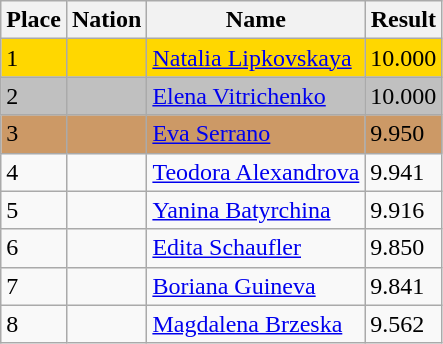<table class="wikitable">
<tr>
<th>Place</th>
<th>Nation</th>
<th>Name</th>
<th>Result</th>
</tr>
<tr bgcolor=gold>
<td>1</td>
<td></td>
<td><a href='#'>Natalia Lipkovskaya</a></td>
<td>10.000</td>
</tr>
<tr bgcolor=silver>
<td>2</td>
<td></td>
<td><a href='#'>Elena Vitrichenko</a></td>
<td>10.000</td>
</tr>
<tr bgcolor=cc9966>
<td>3</td>
<td></td>
<td><a href='#'>Eva Serrano</a></td>
<td>9.950</td>
</tr>
<tr>
<td>4</td>
<td></td>
<td><a href='#'>Teodora Alexandrova</a></td>
<td>9.941</td>
</tr>
<tr>
<td>5</td>
<td></td>
<td><a href='#'>Yanina Batyrchina</a></td>
<td>9.916</td>
</tr>
<tr>
<td>6</td>
<td></td>
<td><a href='#'>Edita Schaufler</a></td>
<td>9.850</td>
</tr>
<tr>
<td>7</td>
<td></td>
<td><a href='#'>Boriana Guineva</a></td>
<td>9.841</td>
</tr>
<tr>
<td>8</td>
<td></td>
<td><a href='#'>Magdalena Brzeska</a></td>
<td>9.562</td>
</tr>
</table>
